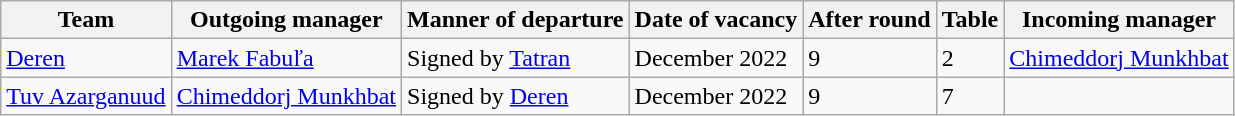<table class="wikitable">
<tr>
<th>Team</th>
<th>Outgoing manager</th>
<th>Manner of departure</th>
<th>Date of vacancy</th>
<th>After round</th>
<th>Table</th>
<th>Incoming manager</th>
</tr>
<tr>
<td><a href='#'>Deren</a></td>
<td> <a href='#'>Marek Fabuľa</a></td>
<td>Signed by  <a href='#'>Tatran</a></td>
<td>December 2022</td>
<td rowspan=1>9</td>
<td>2</td>
<td> <a href='#'>Chimeddorj Munkhbat</a></td>
</tr>
<tr>
<td><a href='#'>Tuv Azarganuud</a></td>
<td> <a href='#'>Chimeddorj Munkhbat</a></td>
<td>Signed by <a href='#'>Deren</a></td>
<td>December 2022</td>
<td rowspan=1>9</td>
<td>7</td>
<td></td>
</tr>
</table>
